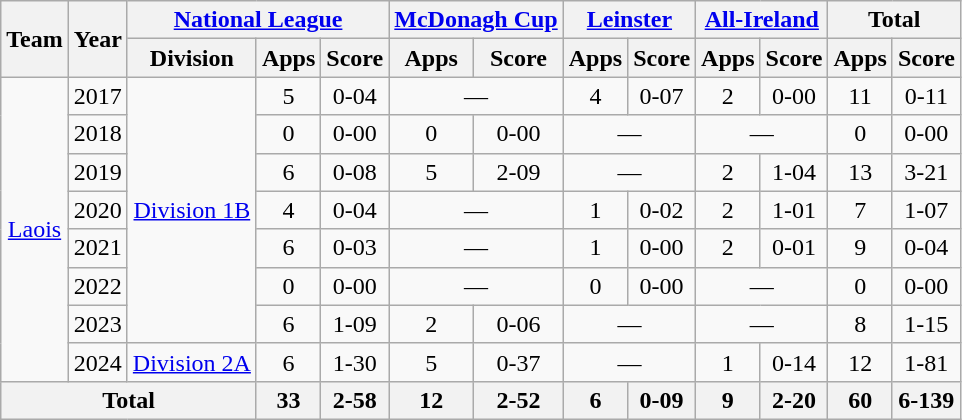<table class="wikitable" style="text-align:center">
<tr>
<th rowspan="2">Team</th>
<th rowspan="2">Year</th>
<th colspan="3"><a href='#'>National League</a></th>
<th colspan="2"><a href='#'>McDonagh Cup</a></th>
<th colspan="2"><a href='#'>Leinster</a></th>
<th colspan="2"><a href='#'>All-Ireland</a></th>
<th colspan="2">Total</th>
</tr>
<tr>
<th>Division</th>
<th>Apps</th>
<th>Score</th>
<th>Apps</th>
<th>Score</th>
<th>Apps</th>
<th>Score</th>
<th>Apps</th>
<th>Score</th>
<th>Apps</th>
<th>Score</th>
</tr>
<tr>
<td rowspan="8"><a href='#'>Laois</a></td>
<td>2017</td>
<td rowspan="7"><a href='#'>Division 1B</a></td>
<td>5</td>
<td>0-04</td>
<td colspan=2>—</td>
<td>4</td>
<td>0-07</td>
<td>2</td>
<td>0-00</td>
<td>11</td>
<td>0-11</td>
</tr>
<tr>
<td>2018</td>
<td>0</td>
<td>0-00</td>
<td>0</td>
<td>0-00</td>
<td colspan=2>—</td>
<td colspan=2>—</td>
<td>0</td>
<td>0-00</td>
</tr>
<tr>
<td>2019</td>
<td>6</td>
<td>0-08</td>
<td>5</td>
<td>2-09</td>
<td colspan=2>—</td>
<td>2</td>
<td>1-04</td>
<td>13</td>
<td>3-21</td>
</tr>
<tr>
<td>2020</td>
<td>4</td>
<td>0-04</td>
<td colspan=2>—</td>
<td>1</td>
<td>0-02</td>
<td>2</td>
<td>1-01</td>
<td>7</td>
<td>1-07</td>
</tr>
<tr>
<td>2021</td>
<td>6</td>
<td>0-03</td>
<td colspan=2>—</td>
<td>1</td>
<td>0-00</td>
<td>2</td>
<td>0-01</td>
<td>9</td>
<td>0-04</td>
</tr>
<tr>
<td>2022</td>
<td>0</td>
<td>0-00</td>
<td colspan=2>—</td>
<td>0</td>
<td>0-00</td>
<td colspan=2>—</td>
<td>0</td>
<td>0-00</td>
</tr>
<tr>
<td>2023</td>
<td>6</td>
<td>1-09</td>
<td>2</td>
<td>0-06</td>
<td colspan=2>—</td>
<td colspan=2>—</td>
<td>8</td>
<td>1-15</td>
</tr>
<tr>
<td>2024</td>
<td rowspan="1"><a href='#'>Division 2A</a></td>
<td>6</td>
<td>1-30</td>
<td>5</td>
<td>0-37</td>
<td colspan=2>—</td>
<td>1</td>
<td>0-14</td>
<td>12</td>
<td>1-81</td>
</tr>
<tr>
<th colspan="3">Total</th>
<th>33</th>
<th>2-58</th>
<th>12</th>
<th>2-52</th>
<th>6</th>
<th>0-09</th>
<th>9</th>
<th>2-20</th>
<th>60</th>
<th>6-139</th>
</tr>
</table>
